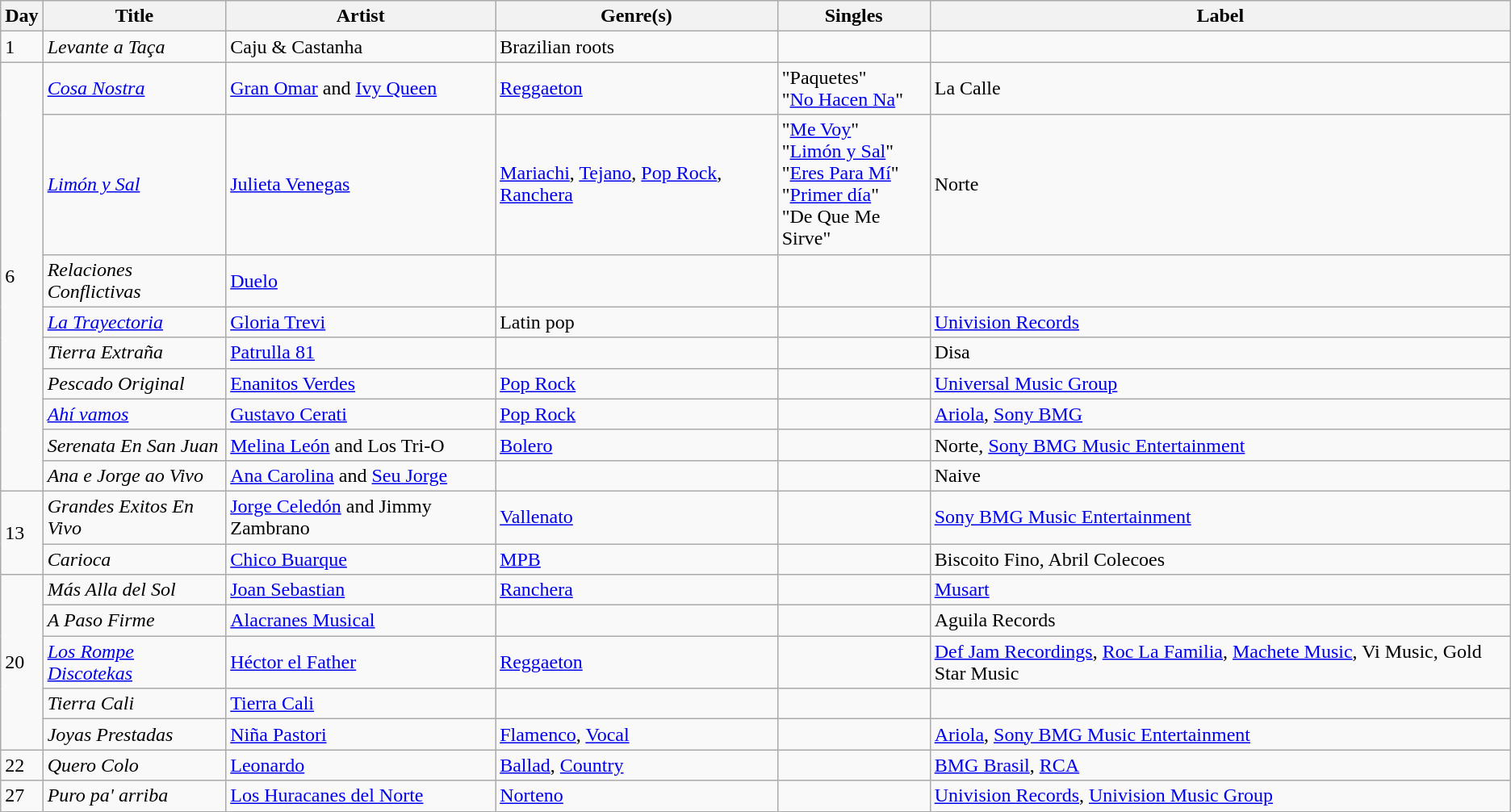<table class="wikitable sortable" style="text-align: left;">
<tr>
<th>Day</th>
<th>Title</th>
<th>Artist</th>
<th>Genre(s)</th>
<th>Singles</th>
<th>Label</th>
</tr>
<tr>
<td>1</td>
<td><em>Levante a Taça</em></td>
<td>Caju & Castanha</td>
<td>Brazilian roots</td>
<td></td>
<td></td>
</tr>
<tr>
<td rowspan="9">6</td>
<td><em><a href='#'>Cosa Nostra</a></em></td>
<td><a href='#'>Gran Omar</a> and <a href='#'>Ivy Queen</a></td>
<td><a href='#'>Reggaeton</a></td>
<td>"Paquetes"<br>"<a href='#'>No Hacen Na</a>"<br></td>
<td>La Calle</td>
</tr>
<tr>
<td><em><a href='#'>Limón y Sal</a></em></td>
<td><a href='#'>Julieta Venegas</a></td>
<td><a href='#'>Mariachi</a>, <a href='#'>Tejano</a>, <a href='#'>Pop Rock</a>, <a href='#'>Ranchera</a></td>
<td>"<a href='#'>Me Voy</a>"<br>"<a href='#'>Limón y Sal</a>"<br>"<a href='#'>Eres Para Mí</a>"<br>"<a href='#'>Primer día</a>"<br>"De Que Me Sirve"</td>
<td>Norte</td>
</tr>
<tr>
<td><em>Relaciones Conflictivas</em></td>
<td><a href='#'>Duelo</a></td>
<td></td>
<td></td>
<td></td>
</tr>
<tr>
<td><em><a href='#'>La Trayectoria</a></em></td>
<td><a href='#'>Gloria Trevi</a></td>
<td>Latin pop</td>
<td></td>
<td><a href='#'>Univision Records</a></td>
</tr>
<tr>
<td><em>Tierra Extraña</em></td>
<td><a href='#'>Patrulla 81</a></td>
<td></td>
<td></td>
<td>Disa</td>
</tr>
<tr>
<td><em>Pescado Original</em></td>
<td><a href='#'>Enanitos Verdes</a></td>
<td><a href='#'>Pop Rock</a></td>
<td></td>
<td><a href='#'>Universal Music Group</a></td>
</tr>
<tr>
<td><em><a href='#'>Ahí vamos</a></em></td>
<td><a href='#'>Gustavo Cerati</a></td>
<td><a href='#'>Pop Rock</a></td>
<td></td>
<td><a href='#'>Ariola</a>, <a href='#'>Sony BMG</a></td>
</tr>
<tr>
<td><em>Serenata En San Juan</em></td>
<td><a href='#'>Melina León</a> and Los Tri-O</td>
<td><a href='#'>Bolero</a></td>
<td></td>
<td>Norte, <a href='#'>Sony BMG Music Entertainment</a></td>
</tr>
<tr>
<td><em>Ana e Jorge ao Vivo</em></td>
<td><a href='#'>Ana Carolina</a> and <a href='#'>Seu Jorge</a></td>
<td></td>
<td></td>
<td>Naive</td>
</tr>
<tr>
<td rowspan="2">13</td>
<td><em>Grandes Exitos En Vivo</em></td>
<td><a href='#'>Jorge Celedón</a> and Jimmy Zambrano</td>
<td><a href='#'>Vallenato</a></td>
<td></td>
<td><a href='#'>Sony BMG Music Entertainment</a></td>
</tr>
<tr>
<td><em>Carioca</em></td>
<td><a href='#'>Chico Buarque</a></td>
<td><a href='#'>MPB</a></td>
<td></td>
<td>Biscoito Fino, Abril Colecoes</td>
</tr>
<tr>
<td rowspan="5">20</td>
<td><em>Más Alla del Sol</em></td>
<td><a href='#'>Joan Sebastian</a></td>
<td><a href='#'>Ranchera</a></td>
<td></td>
<td><a href='#'>Musart</a></td>
</tr>
<tr>
<td><em>A Paso Firme</em></td>
<td><a href='#'>Alacranes Musical</a></td>
<td></td>
<td></td>
<td>Aguila Records</td>
</tr>
<tr>
<td><em><a href='#'>Los Rompe Discotekas</a></em></td>
<td><a href='#'>Héctor el Father</a></td>
<td><a href='#'>Reggaeton</a></td>
<td></td>
<td><a href='#'>Def Jam Recordings</a>, <a href='#'>Roc La Familia</a>, <a href='#'>Machete Music</a>, Vi Music, Gold Star Music</td>
</tr>
<tr>
<td><em>Tierra Cali</em></td>
<td><a href='#'>Tierra Cali</a></td>
<td></td>
<td></td>
<td></td>
</tr>
<tr>
<td><em>Joyas Prestadas</em></td>
<td><a href='#'>Niña Pastori</a></td>
<td><a href='#'>Flamenco</a>, <a href='#'>Vocal</a></td>
<td></td>
<td><a href='#'>Ariola</a>, <a href='#'>Sony BMG Music Entertainment</a></td>
</tr>
<tr>
<td>22</td>
<td><em>Quero Colo</em></td>
<td><a href='#'>Leonardo</a></td>
<td><a href='#'>Ballad</a>, <a href='#'>Country</a></td>
<td></td>
<td><a href='#'>BMG Brasil</a>, <a href='#'>RCA</a></td>
</tr>
<tr>
<td>27</td>
<td><em>Puro pa' arriba </em></td>
<td><a href='#'>Los Huracanes del Norte</a></td>
<td><a href='#'>Norteno</a></td>
<td></td>
<td><a href='#'>Univision Records</a>, <a href='#'>Univision Music Group</a></td>
</tr>
<tr>
</tr>
</table>
